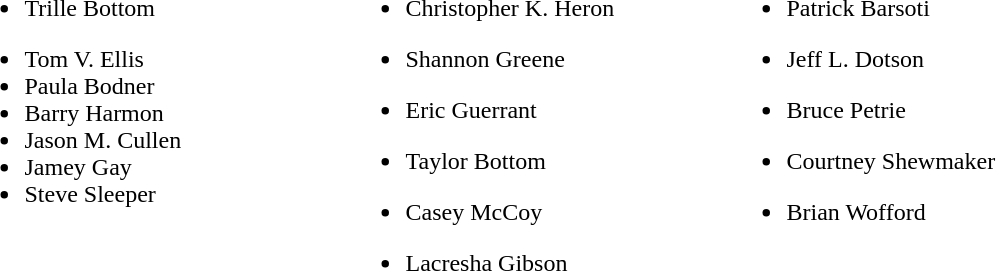<table>
<tr valign="top">
<td style="width:250px;"><br><ul><li>Trille Bottom</li></ul><ul><li>Tom V. Ellis</li><li>Paula Bodner</li><li>Barry Harmon</li><li>Jason M. Cullen</li><li>Jamey Gay</li><li>Steve Sleeper</li></ul></td>
<td style="width:250px;"><br><ul><li>Christopher K. Heron</li></ul><ul><li>Shannon Greene</li></ul><ul><li>Eric Guerrant</li></ul><ul><li>Taylor Bottom</li></ul><ul><li>Casey McCoy</li></ul><ul><li>Lacresha Gibson</li></ul></td>
<td style="width:250px;"><br><ul><li>Patrick Barsoti</li></ul><ul><li>Jeff L. Dotson</li></ul><ul><li>Bruce Petrie</li></ul><ul><li>Courtney Shewmaker</li></ul><ul><li>Brian Wofford</li></ul></td>
</tr>
</table>
